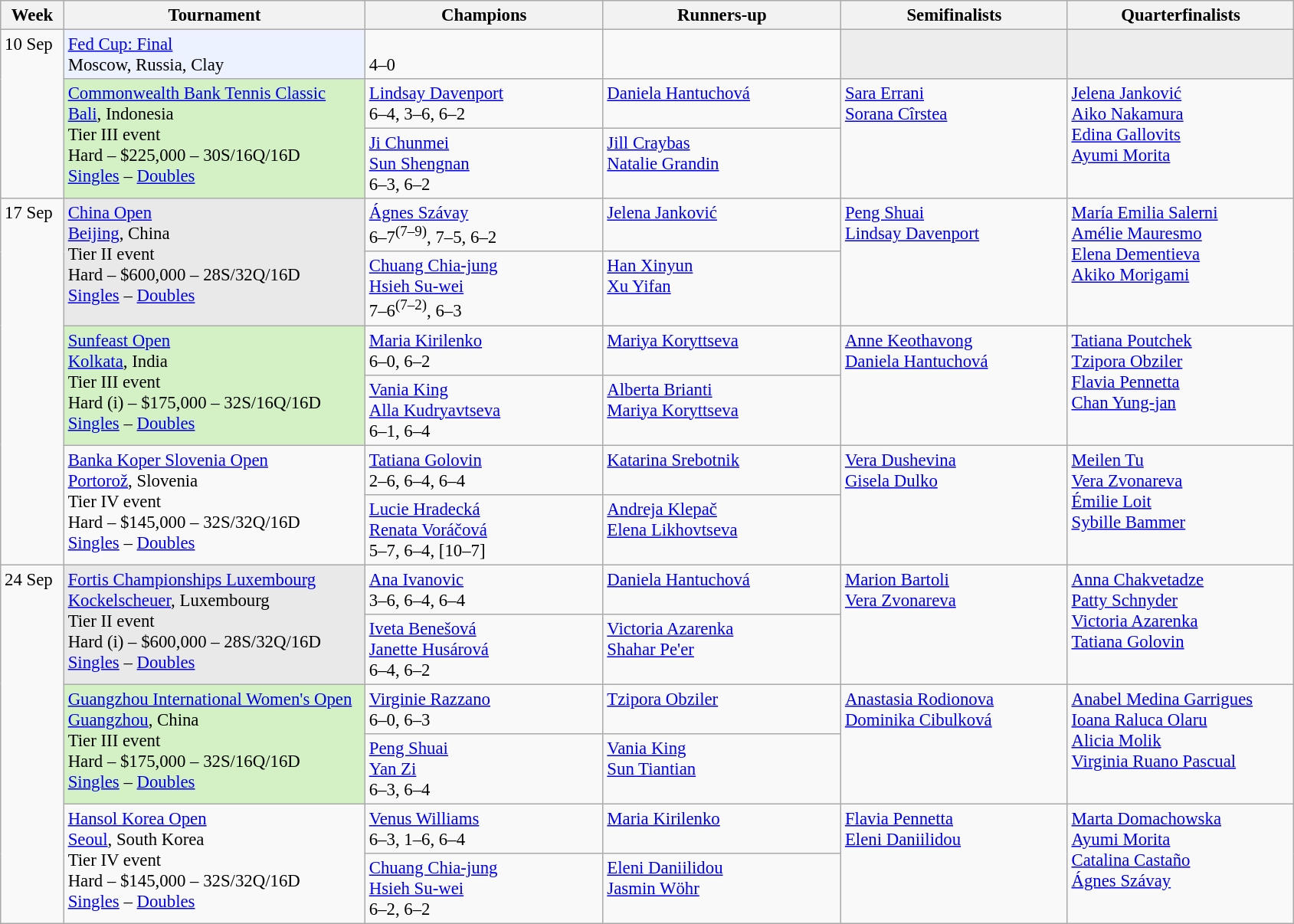<table class=wikitable style=font-size:95%>
<tr>
<th style="width:48px;">Week</th>
<th style="width:255px;">Tournament</th>
<th style="width:200px;">Champions</th>
<th style="width:200px;">Runners-up</th>
<th style="width:190px;">Semifinalists</th>
<th style="width:190px;">Quarterfinalists</th>
</tr>
<tr valign=top>
<td rowspan=3>10 Sep</td>
<td bgcolor="#ECF2FF"><a href='#'>Fed Cup: Final</a><br> Moscow, Russia, Clay <br></td>
<td> <br>4–0</td>
<td></td>
<td bgcolor="#ededed"></td>
<td bgcolor="#ededed"></td>
</tr>
<tr valign="top">
<td rowspan=2 bgcolor="#d4f1c5"><a href='#'>Commonwealth Bank Tennis Classic</a><br> <a href='#'>Bali</a>, Indonesia <br>Tier III event<br>Hard – $225,000 – 30S/16Q/16D<br><a href='#'>Singles</a> – <a href='#'>Doubles</a></td>
<td> <a href='#'>Lindsay Davenport</a> <br>  6–4,  3–6,  6–2</td>
<td> <a href='#'>Daniela Hantuchová</a></td>
<td rowspan=2> <a href='#'>Sara Errani</a><br> <a href='#'>Sorana Cîrstea</a></td>
<td rowspan=2> <a href='#'>Jelena Janković</a><br> <a href='#'>Aiko Nakamura</a><br> <a href='#'>Edina Gallovits</a><br> <a href='#'>Ayumi Morita</a></td>
</tr>
<tr valign="top">
<td> <a href='#'>Ji Chunmei</a> <br>  <a href='#'>Sun Shengnan</a> <br>  6–3,  6–2</td>
<td> <a href='#'>Jill Craybas</a> <br>  <a href='#'>Natalie Grandin</a></td>
</tr>
<tr valign="top">
<td rowspan=6>17 Sep</td>
<td rowspan=2 bgcolor="#e9e9e9"><a href='#'>China Open</a><br> <a href='#'>Beijing</a>, China<br>Tier II event<br>Hard – $600,000 – 28S/32Q/16D<br><a href='#'>Singles</a> – <a href='#'>Doubles</a></td>
<td> <a href='#'>Ágnes Szávay</a> <br> 6–7<sup>(7–9)</sup>,  7–5,  6–2</td>
<td> <a href='#'>Jelena Janković</a></td>
<td rowspan=2> <a href='#'>Peng Shuai</a> <br>  <a href='#'>Lindsay Davenport</a></td>
<td rowspan=2> <a href='#'>María Emilia Salerni</a> <br> <a href='#'>Amélie Mauresmo</a><br> <a href='#'>Elena Dementieva</a> <br> <a href='#'>Akiko Morigami</a></td>
</tr>
<tr valign="top">
<td> <a href='#'>Chuang Chia-jung</a> <br>  <a href='#'>Hsieh Su-wei</a> <br>  7–6<sup>(7–2)</sup>,  6–3</td>
<td> <a href='#'>Han Xinyun</a> <br>  <a href='#'>Xu Yifan</a></td>
</tr>
<tr valign="top">
<td rowspan=2 bgcolor="#d4f1c5"><a href='#'>Sunfeast Open</a><br> <a href='#'>Kolkata</a>, India <br>Tier III event<br>Hard (i) – $175,000 – 32S/16Q/16D<br><a href='#'>Singles</a> – <a href='#'>Doubles</a></td>
<td> <a href='#'>Maria Kirilenko</a> <br> 6–0,  6–2</td>
<td> <a href='#'>Mariya Koryttseva</a></td>
<td rowspan=2> <a href='#'>Anne Keothavong</a> <br>  <a href='#'>Daniela Hantuchová</a></td>
<td rowspan=2> <a href='#'>Tatiana Poutchek</a><br> <a href='#'>Tzipora Obziler</a><br> <a href='#'>Flavia Pennetta</a><br> <a href='#'>Chan Yung-jan</a></td>
</tr>
<tr valign="top">
<td> <a href='#'>Vania King</a> <br>  <a href='#'>Alla Kudryavtseva</a> <br> 6–1,  6–4</td>
<td> <a href='#'>Alberta Brianti</a> <br>  <a href='#'>Mariya Koryttseva</a></td>
</tr>
<tr valign="top">
<td rowspan=2><a href='#'>Banka Koper Slovenia Open</a><br> <a href='#'>Portorož</a>, Slovenia <br>Tier IV event<br>Hard – $145,000 – 32S/32Q/16D<br><a href='#'>Singles</a> – <a href='#'>Doubles</a></td>
<td> <a href='#'>Tatiana Golovin</a> <br> 2–6,  6–4,  6–4</td>
<td> <a href='#'>Katarina Srebotnik</a></td>
<td rowspan=2> <a href='#'>Vera Dushevina</a> <br>  <a href='#'>Gisela Dulko</a></td>
<td rowspan=2> <a href='#'>Meilen Tu</a><br> <a href='#'>Vera Zvonareva</a><br> <a href='#'>Émilie Loit</a><br> <a href='#'>Sybille Bammer</a></td>
</tr>
<tr valign="top">
<td> <a href='#'>Lucie Hradecká</a> <br>  <a href='#'>Renata Voráčová</a>  <br>  5–7,  6–4, [10–7]</td>
<td> <a href='#'>Andreja Klepač</a> <br>  <a href='#'>Elena Likhovtseva</a></td>
</tr>
<tr valign="top">
<td rowspan=6>24 Sep</td>
<td rowspan=2 bgcolor="#e9e9e9"><a href='#'>Fortis Championships Luxembourg</a><br> <a href='#'>Kockelscheuer</a>, Luxembourg <br>Tier II event<br>Hard (i) – $600,000 – 28S/32Q/16D<br><a href='#'>Singles</a> – <a href='#'>Doubles</a></td>
<td> <a href='#'>Ana Ivanovic</a> <br> 3–6,  6–4,  6–4</td>
<td> <a href='#'>Daniela Hantuchová</a></td>
<td rowspan=2> <a href='#'>Marion Bartoli</a><br> <a href='#'>Vera Zvonareva</a></td>
<td rowspan=2> <a href='#'>Anna Chakvetadze</a><br> <a href='#'>Patty Schnyder</a><br> <a href='#'>Victoria Azarenka</a><br> <a href='#'>Tatiana Golovin</a></td>
</tr>
<tr valign="top">
<td> <a href='#'>Iveta Benešová</a> <br>  <a href='#'>Janette Husárová</a> <br> 6–4,  6–2</td>
<td> <a href='#'>Victoria Azarenka</a> <br>  <a href='#'>Shahar Pe'er</a></td>
</tr>
<tr valign="top">
<td rowspan=2 bgcolor="#d4f1c5"><a href='#'>Guangzhou International Women's Open</a><br> <a href='#'>Guangzhou</a>, China <br>Tier III event<br>Hard – $175,000 – 32S/16Q/16D<br><a href='#'>Singles</a> – <a href='#'>Doubles</a></td>
<td> <a href='#'>Virginie Razzano</a> <br>  6–0,  6–3</td>
<td> <a href='#'>Tzipora Obziler</a></td>
<td rowspan=2> <a href='#'>Anastasia Rodionova</a>  <br> <a href='#'>Dominika Cibulková</a></td>
<td rowspan=2> <a href='#'>Anabel Medina Garrigues</a><br>   <a href='#'>Ioana Raluca Olaru</a><br> <a href='#'>Alicia Molik</a><br> <a href='#'>Virginia Ruano Pascual</a></td>
</tr>
<tr valign="top">
<td> <a href='#'>Peng Shuai</a> <br>  <a href='#'>Yan Zi</a> <br>  6–3,  6–4</td>
<td> <a href='#'>Vania King</a> <br>  <a href='#'>Sun Tiantian</a></td>
</tr>
<tr valign="top">
<td rowspan=2><a href='#'>Hansol Korea Open</a><br> <a href='#'>Seoul</a>, South Korea <br>Tier IV event<br>Hard – $145,000 – 32S/32Q/16D<br><a href='#'>Singles</a> – <a href='#'>Doubles</a></td>
<td> <a href='#'>Venus Williams</a>  <br>  6–3,  1–6,  6–4</td>
<td> <a href='#'>Maria Kirilenko</a></td>
<td rowspan=2> <a href='#'>Flavia Pennetta</a><br> <a href='#'>Eleni Daniilidou</a></td>
<td rowspan=2> <a href='#'>Marta Domachowska</a><br> <a href='#'>Ayumi Morita</a><br> <a href='#'>Catalina Castaño</a><br> <a href='#'>Ágnes Szávay</a></td>
</tr>
<tr valign="top">
<td> <a href='#'>Chuang Chia-jung</a> <br>  <a href='#'>Hsieh Su-wei</a> <br>  6–2,  6–2</td>
<td> <a href='#'>Eleni Daniilidou</a> <br>  <a href='#'>Jasmin Wöhr</a></td>
</tr>
</table>
